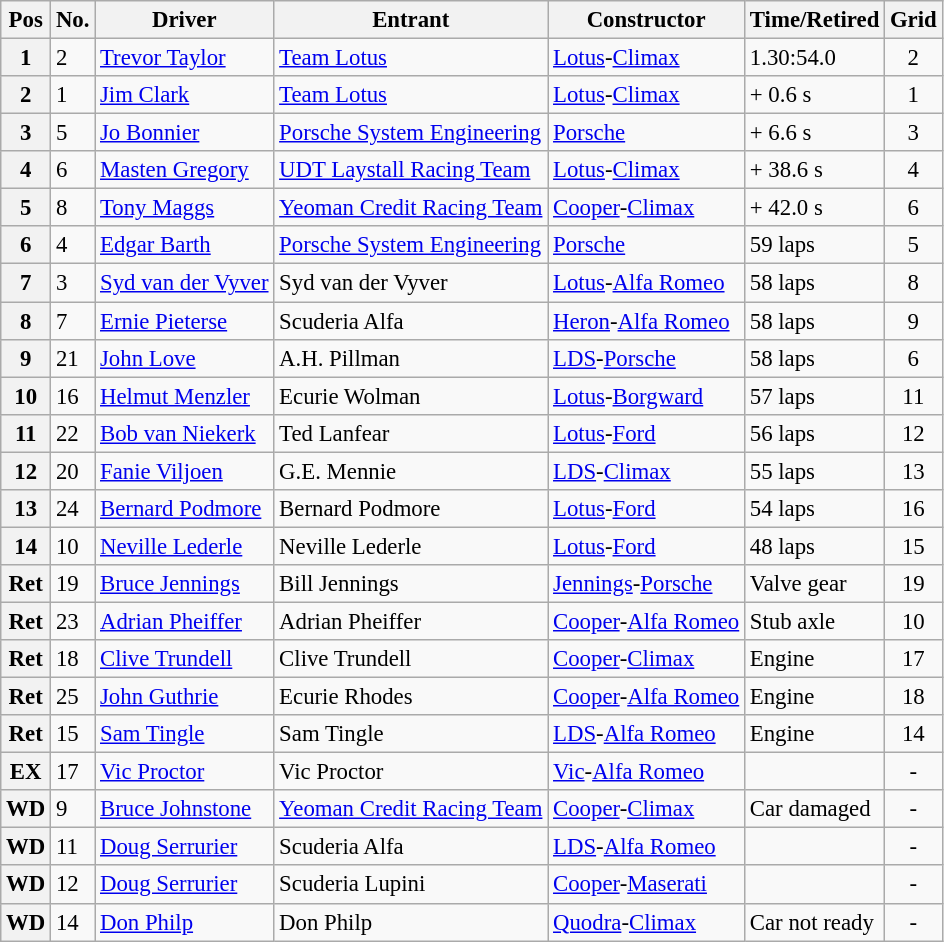<table class="wikitable" style="font-size: 95%;">
<tr>
<th>Pos</th>
<th>No.</th>
<th>Driver</th>
<th>Entrant</th>
<th>Constructor</th>
<th>Time/Retired</th>
<th>Grid</th>
</tr>
<tr>
<th>1</th>
<td>2</td>
<td> <a href='#'>Trevor Taylor</a></td>
<td><a href='#'>Team Lotus</a></td>
<td><a href='#'>Lotus</a>-<a href='#'>Climax</a></td>
<td>1.30:54.0</td>
<td style="text-align:center">2</td>
</tr>
<tr>
<th>2</th>
<td>1</td>
<td> <a href='#'>Jim Clark</a></td>
<td><a href='#'>Team Lotus</a></td>
<td><a href='#'>Lotus</a>-<a href='#'>Climax</a></td>
<td>+ 0.6 s</td>
<td style="text-align:center">1</td>
</tr>
<tr>
<th>3</th>
<td>5</td>
<td> <a href='#'>Jo Bonnier</a></td>
<td><a href='#'>Porsche System Engineering</a></td>
<td><a href='#'>Porsche</a></td>
<td>+ 6.6 s</td>
<td style="text-align:center">3</td>
</tr>
<tr>
<th>4</th>
<td>6</td>
<td> <a href='#'>Masten Gregory</a></td>
<td><a href='#'>UDT Laystall Racing Team</a></td>
<td><a href='#'>Lotus</a>-<a href='#'>Climax</a></td>
<td>+ 38.6 s</td>
<td style="text-align:center">4</td>
</tr>
<tr>
<th>5</th>
<td>8</td>
<td> <a href='#'>Tony Maggs</a></td>
<td><a href='#'>Yeoman Credit Racing Team</a></td>
<td><a href='#'>Cooper</a>-<a href='#'>Climax</a></td>
<td>+ 42.0 s</td>
<td style="text-align:center">6</td>
</tr>
<tr>
<th>6</th>
<td>4</td>
<td> <a href='#'>Edgar Barth</a></td>
<td><a href='#'>Porsche System Engineering</a></td>
<td><a href='#'>Porsche</a></td>
<td>59 laps</td>
<td style="text-align:center">5</td>
</tr>
<tr>
<th>7</th>
<td>3</td>
<td> <a href='#'>Syd van der Vyver</a></td>
<td>Syd van der Vyver</td>
<td><a href='#'>Lotus</a>-<a href='#'>Alfa Romeo</a></td>
<td>58 laps</td>
<td style="text-align:center">8</td>
</tr>
<tr>
<th>8</th>
<td>7</td>
<td> <a href='#'>Ernie Pieterse</a></td>
<td>Scuderia Alfa</td>
<td><a href='#'>Heron</a>-<a href='#'>Alfa Romeo</a></td>
<td>58 laps</td>
<td style="text-align:center">9</td>
</tr>
<tr>
<th>9</th>
<td>21</td>
<td> <a href='#'>John Love</a></td>
<td>A.H. Pillman</td>
<td><a href='#'>LDS</a>-<a href='#'>Porsche</a></td>
<td>58 laps</td>
<td style="text-align:center">6</td>
</tr>
<tr>
<th>10</th>
<td>16</td>
<td> <a href='#'>Helmut Menzler</a></td>
<td>Ecurie Wolman</td>
<td><a href='#'>Lotus</a>-<a href='#'>Borgward</a></td>
<td>57 laps</td>
<td style="text-align:center">11</td>
</tr>
<tr>
<th>11</th>
<td>22</td>
<td> <a href='#'>Bob van Niekerk</a></td>
<td>Ted Lanfear</td>
<td><a href='#'>Lotus</a>-<a href='#'>Ford</a></td>
<td>56 laps</td>
<td style="text-align:center">12</td>
</tr>
<tr>
<th>12</th>
<td>20</td>
<td> <a href='#'>Fanie Viljoen</a></td>
<td>G.E. Mennie</td>
<td><a href='#'>LDS</a>-<a href='#'>Climax</a></td>
<td>55 laps</td>
<td style="text-align:center">13</td>
</tr>
<tr>
<th>13</th>
<td>24</td>
<td> <a href='#'>Bernard Podmore</a></td>
<td>Bernard Podmore</td>
<td><a href='#'>Lotus</a>-<a href='#'>Ford</a></td>
<td>54 laps</td>
<td style="text-align:center">16</td>
</tr>
<tr>
<th>14</th>
<td>10</td>
<td> <a href='#'>Neville Lederle</a></td>
<td>Neville Lederle</td>
<td><a href='#'>Lotus</a>-<a href='#'>Ford</a></td>
<td>48 laps</td>
<td style="text-align:center">15</td>
</tr>
<tr>
<th>Ret</th>
<td>19</td>
<td> <a href='#'>Bruce Jennings</a></td>
<td>Bill Jennings</td>
<td><a href='#'>Jennings</a>-<a href='#'>Porsche</a></td>
<td>Valve gear</td>
<td style="text-align:center">19</td>
</tr>
<tr>
<th>Ret</th>
<td>23</td>
<td> <a href='#'>Adrian Pheiffer</a></td>
<td>Adrian Pheiffer</td>
<td><a href='#'>Cooper</a>-<a href='#'>Alfa Romeo</a></td>
<td>Stub axle</td>
<td style="text-align:center">10</td>
</tr>
<tr>
<th>Ret</th>
<td>18</td>
<td> <a href='#'>Clive Trundell</a></td>
<td>Clive Trundell</td>
<td><a href='#'>Cooper</a>-<a href='#'>Climax</a></td>
<td>Engine</td>
<td style="text-align:center">17</td>
</tr>
<tr>
<th>Ret</th>
<td>25</td>
<td> <a href='#'>John Guthrie</a></td>
<td>Ecurie Rhodes</td>
<td><a href='#'>Cooper</a>-<a href='#'>Alfa Romeo</a></td>
<td>Engine</td>
<td style="text-align:center">18</td>
</tr>
<tr>
<th>Ret</th>
<td>15</td>
<td> <a href='#'>Sam Tingle</a></td>
<td>Sam Tingle</td>
<td><a href='#'>LDS</a>-<a href='#'>Alfa Romeo</a></td>
<td>Engine</td>
<td style="text-align:center">14</td>
</tr>
<tr>
<th>EX</th>
<td>17</td>
<td> <a href='#'>Vic Proctor</a></td>
<td>Vic Proctor</td>
<td><a href='#'>Vic</a>-<a href='#'>Alfa Romeo</a></td>
<td></td>
<td style="text-align:center">-</td>
</tr>
<tr>
<th>WD</th>
<td>9</td>
<td> <a href='#'>Bruce Johnstone</a></td>
<td><a href='#'>Yeoman Credit Racing Team</a></td>
<td><a href='#'>Cooper</a>-<a href='#'>Climax</a></td>
<td>Car damaged</td>
<td style="text-align:center">-</td>
</tr>
<tr>
<th>WD</th>
<td>11</td>
<td> <a href='#'>Doug Serrurier</a></td>
<td>Scuderia Alfa</td>
<td><a href='#'>LDS</a>-<a href='#'>Alfa Romeo</a></td>
<td></td>
<td style="text-align:center">-</td>
</tr>
<tr>
<th>WD</th>
<td>12</td>
<td> <a href='#'>Doug Serrurier</a></td>
<td>Scuderia Lupini</td>
<td><a href='#'>Cooper</a>-<a href='#'>Maserati</a></td>
<td></td>
<td style="text-align:center">-</td>
</tr>
<tr>
<th>WD</th>
<td>14</td>
<td> <a href='#'>Don Philp</a></td>
<td>Don Philp</td>
<td><a href='#'>Quodra</a>-<a href='#'>Climax</a></td>
<td>Car not ready</td>
<td style="text-align:center">-</td>
</tr>
</table>
